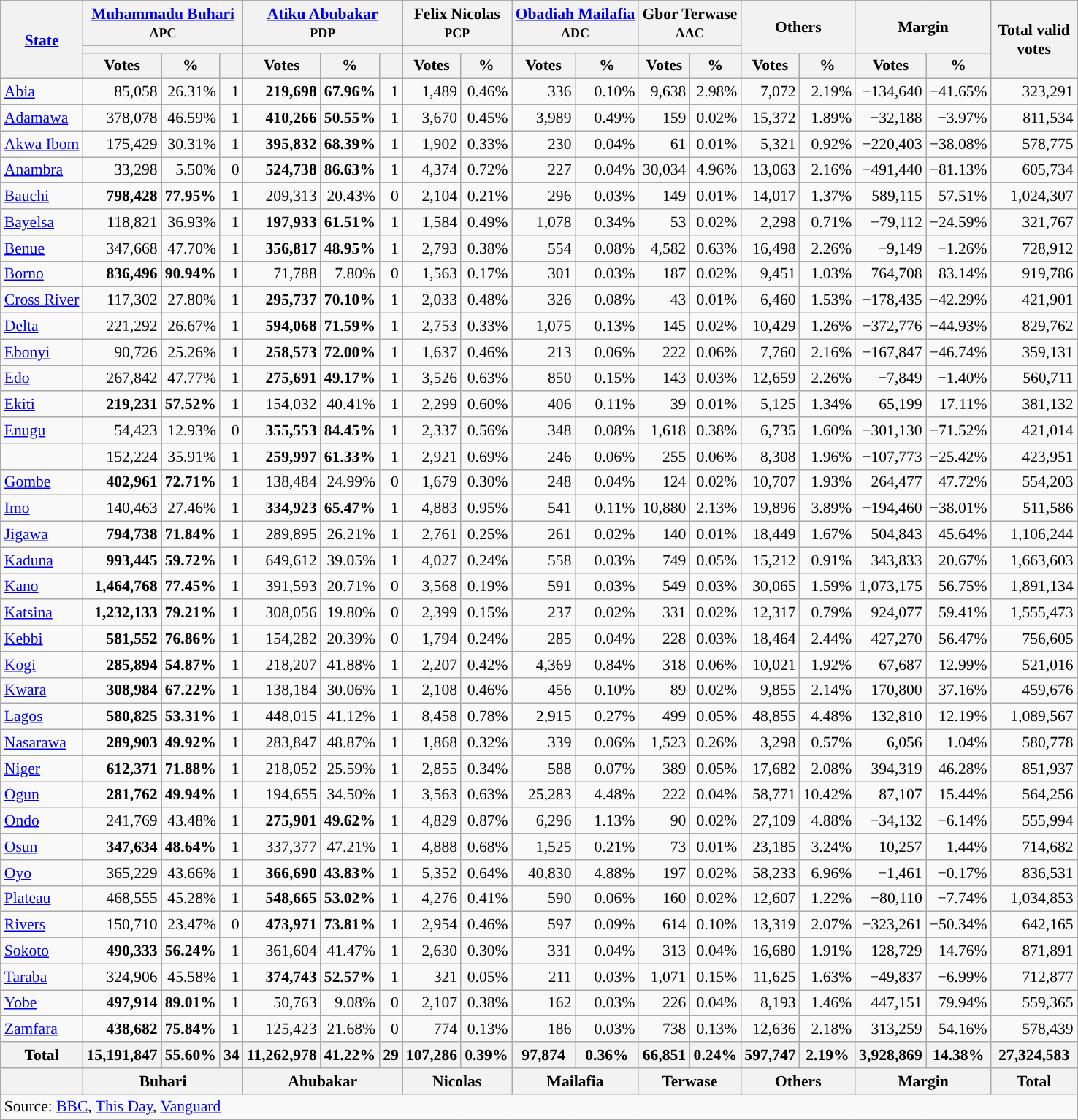<table class="wikitable sortable" style="text-align:right; font-size:90%">
<tr>
<th rowspan="3" style="max-width:7.5em;"><a href='#'>State</a></th>
<th colspan="3"><a href='#'>Muhammadu Buhari</a><br><small>APC</small></th>
<th colspan="3"><a href='#'>Atiku Abubakar</a><br><small>PDP</small></th>
<th colspan="2">Felix Nicolas<br><small>PCP</small></th>
<th colspan="2"><a href='#'>Obadiah Mailafia</a><br><small>ADC</small></th>
<th colspan="2">Gbor Terwase<br><small>AAC</small></th>
<th colspan="2" rowspan="2">Others</th>
<th colspan="2" rowspan="2">Margin</th>
<th rowspan="3" style="max-width:5em;">Total valid votes</th>
</tr>
<tr>
<th colspan=3 style="background-color:"></th>
<th colspan=3 style="background-color:"></th>
<th colspan=2 style="background-color:"></th>
<th colspan=2 style="background-color:"></th>
<th colspan=2 style="background-color:"></th>
</tr>
<tr>
<th>Votes</th>
<th>%</th>
<th></th>
<th>Votes</th>
<th>%</th>
<th></th>
<th>Votes</th>
<th>%</th>
<th>Votes</th>
<th>%</th>
<th>Votes</th>
<th>%</th>
<th>Votes</th>
<th>%</th>
<th>Votes</th>
<th>%</th>
</tr>
<tr style="background-color:#">
<td style="text-align:left;"><a href='#'>Abia</a></td>
<td>85,058</td>
<td>26.31%</td>
<td>1</td>
<td><strong>219,698</strong></td>
<td><strong>67.96%</strong></td>
<td>1</td>
<td>1,489</td>
<td>0.46%</td>
<td>336</td>
<td>0.10%</td>
<td>9,638</td>
<td>2.98%</td>
<td>7,072</td>
<td>2.19%</td>
<td>−134,640</td>
<td>−41.65%</td>
<td>323,291</td>
</tr>
<tr style="background-color:#">
<td style="text-align:left;"><a href='#'>Adamawa</a></td>
<td>378,078</td>
<td>46.59%</td>
<td>1</td>
<td><strong>410,266</strong></td>
<td><strong>50.55%</strong></td>
<td>1</td>
<td>3,670</td>
<td>0.45%</td>
<td>3,989</td>
<td>0.49%</td>
<td>159</td>
<td>0.02%</td>
<td>15,372</td>
<td>1.89%</td>
<td>−32,188</td>
<td>−3.97%</td>
<td>811,534</td>
</tr>
<tr style="background-color:#">
<td style="text-align:left;"><a href='#'>Akwa Ibom</a></td>
<td>175,429</td>
<td>30.31%</td>
<td>1</td>
<td><strong>395,832</strong></td>
<td><strong>68.39%</strong></td>
<td>1</td>
<td>1,902</td>
<td>0.33%</td>
<td>230</td>
<td>0.04%</td>
<td>61</td>
<td>0.01%</td>
<td>5,321</td>
<td>0.92%</td>
<td>−220,403</td>
<td>−38.08%</td>
<td>578,775</td>
</tr>
<tr style="background-color:#">
<td style="text-align:left;"><a href='#'>Anambra</a></td>
<td>33,298</td>
<td>5.50%</td>
<td>0</td>
<td><strong>524,738</strong></td>
<td><strong>86.63%</strong></td>
<td>1</td>
<td>4,374</td>
<td>0.72%</td>
<td>227</td>
<td>0.04%</td>
<td>30,034</td>
<td>4.96%</td>
<td>13,063</td>
<td>2.16%</td>
<td>−491,440</td>
<td>−81.13%</td>
<td>605,734</td>
</tr>
<tr style="background-color:#">
<td style="text-align:left;"><a href='#'>Bauchi</a></td>
<td><strong>798,428</strong></td>
<td><strong>77.95%</strong></td>
<td>1</td>
<td>209,313</td>
<td>20.43%</td>
<td>0</td>
<td>2,104</td>
<td>0.21%</td>
<td>296</td>
<td>0.03%</td>
<td>149</td>
<td>0.01%</td>
<td>14,017</td>
<td>1.37%</td>
<td>589,115</td>
<td>57.51%</td>
<td>1,024,307</td>
</tr>
<tr style="background-color:#">
<td style="text-align:left;"><a href='#'>Bayelsa</a></td>
<td>118,821</td>
<td>36.93%</td>
<td>1</td>
<td><strong>197,933</strong></td>
<td><strong>61.51%</strong></td>
<td>1</td>
<td>1,584</td>
<td>0.49%</td>
<td>1,078</td>
<td>0.34%</td>
<td>53</td>
<td>0.02%</td>
<td>2,298</td>
<td>0.71%</td>
<td>−79,112</td>
<td>−24.59%</td>
<td>321,767</td>
</tr>
<tr style="background-color:#">
<td style="text-align:left;"><a href='#'>Benue</a></td>
<td>347,668</td>
<td>47.70%</td>
<td>1</td>
<td><strong>356,817</strong></td>
<td><strong>48.95%</strong></td>
<td>1</td>
<td>2,793</td>
<td>0.38%</td>
<td>554</td>
<td>0.08%</td>
<td>4,582</td>
<td>0.63%</td>
<td>16,498</td>
<td>2.26%</td>
<td>−9,149</td>
<td>−1.26%</td>
<td>728,912</td>
</tr>
<tr style="background-color:#">
<td style="text-align:left;"><a href='#'>Borno</a></td>
<td><strong>836,496</strong></td>
<td><strong>90.94%</strong></td>
<td>1</td>
<td>71,788</td>
<td>7.80%</td>
<td>0</td>
<td>1,563</td>
<td>0.17%</td>
<td>301</td>
<td>0.03%</td>
<td>187</td>
<td>0.02%</td>
<td>9,451</td>
<td>1.03%</td>
<td>764,708</td>
<td>83.14%</td>
<td>919,786</td>
</tr>
<tr style="background-color:#">
<td style="text-align:left;"><a href='#'>Cross River</a></td>
<td>117,302</td>
<td>27.80%</td>
<td>1</td>
<td><strong>295,737</strong></td>
<td><strong>70.10%</strong></td>
<td>1</td>
<td>2,033</td>
<td>0.48%</td>
<td>326</td>
<td>0.08%</td>
<td>43</td>
<td>0.01%</td>
<td>6,460</td>
<td>1.53%</td>
<td>−178,435</td>
<td>−42.29%</td>
<td>421,901</td>
</tr>
<tr style="background-color:#">
<td style="text-align:left;"><a href='#'>Delta</a></td>
<td>221,292</td>
<td>26.67%</td>
<td>1</td>
<td><strong>594,068</strong></td>
<td><strong>71.59%</strong></td>
<td>1</td>
<td>2,753</td>
<td>0.33%</td>
<td>1,075</td>
<td>0.13%</td>
<td>145</td>
<td>0.02%</td>
<td>10,429</td>
<td>1.26%</td>
<td>−372,776</td>
<td>−44.93%</td>
<td>829,762</td>
</tr>
<tr style="background-color:#">
<td style="text-align:left;"><a href='#'>Ebonyi</a></td>
<td>90,726</td>
<td>25.26%</td>
<td>1</td>
<td><strong>258,573</strong></td>
<td><strong>72.00%</strong></td>
<td>1</td>
<td>1,637</td>
<td>0.46%</td>
<td>213</td>
<td>0.06%</td>
<td>222</td>
<td>0.06%</td>
<td>7,760</td>
<td>2.16%</td>
<td>−167,847</td>
<td>−46.74%</td>
<td>359,131</td>
</tr>
<tr style="background-color:#">
<td style="text-align:left;"><a href='#'>Edo</a></td>
<td>267,842</td>
<td>47.77%</td>
<td>1</td>
<td><strong>275,691</strong></td>
<td><strong>49.17%</strong></td>
<td>1</td>
<td>3,526</td>
<td>0.63%</td>
<td>850</td>
<td>0.15%</td>
<td>143</td>
<td>0.03%</td>
<td>12,659</td>
<td>2.26%</td>
<td>−7,849</td>
<td>−1.40%</td>
<td>560,711</td>
</tr>
<tr style="background-color:#">
<td style="text-align:left;"><a href='#'>Ekiti</a></td>
<td><strong>219,231</strong></td>
<td><strong>57.52%</strong></td>
<td>1</td>
<td>154,032</td>
<td>40.41%</td>
<td>1</td>
<td>2,299</td>
<td>0.60%</td>
<td>406</td>
<td>0.11%</td>
<td>39</td>
<td>0.01%</td>
<td>5,125</td>
<td>1.34%</td>
<td>65,199</td>
<td>17.11%</td>
<td>381,132</td>
</tr>
<tr style="background-color:#">
<td style="text-align:left;"><a href='#'>Enugu</a></td>
<td>54,423</td>
<td>12.93%</td>
<td>0</td>
<td><strong>355,553</strong></td>
<td><strong>84.45%</strong></td>
<td>1</td>
<td>2,337</td>
<td>0.56%</td>
<td>348</td>
<td>0.08%</td>
<td>1,618</td>
<td>0.38%</td>
<td>6,735</td>
<td>1.60%</td>
<td>−301,130</td>
<td>−71.52%</td>
<td>421,014</td>
</tr>
<tr style="background-color:#">
<td style="text-align:left;"><a href='#'></a></td>
<td>152,224</td>
<td>35.91%</td>
<td>1</td>
<td><strong>259,997</strong></td>
<td><strong>61.33%</strong></td>
<td>1</td>
<td>2,921</td>
<td>0.69%</td>
<td>246</td>
<td>0.06%</td>
<td>255</td>
<td>0.06%</td>
<td>8,308</td>
<td>1.96%</td>
<td>−107,773</td>
<td>−25.42%</td>
<td>423,951</td>
</tr>
<tr style="background-color:#">
<td style="text-align:left;"><a href='#'>Gombe</a></td>
<td><strong>402,961</strong></td>
<td><strong>72.71%</strong></td>
<td>1</td>
<td>138,484</td>
<td>24.99%</td>
<td>0</td>
<td>1,679</td>
<td>0.30%</td>
<td>248</td>
<td>0.04%</td>
<td>124</td>
<td>0.02%</td>
<td>10,707</td>
<td>1.93%</td>
<td>264,477</td>
<td>47.72%</td>
<td>554,203</td>
</tr>
<tr style="background-color:#">
<td style="text-align:left;"><a href='#'>Imo</a></td>
<td>140,463</td>
<td>27.46%</td>
<td>1</td>
<td><strong>334,923</strong></td>
<td><strong>65.47%</strong></td>
<td>1</td>
<td>4,883</td>
<td>0.95%</td>
<td>541</td>
<td>0.11%</td>
<td>10,880</td>
<td>2.13%</td>
<td>19,896</td>
<td>3.89%</td>
<td>−194,460</td>
<td>−38.01%</td>
<td>511,586</td>
</tr>
<tr style="background-color:#">
<td style="text-align:left;"><a href='#'>Jigawa</a></td>
<td><strong>794,738</strong></td>
<td><strong>71.84%</strong></td>
<td>1</td>
<td>289,895</td>
<td>26.21%</td>
<td>1</td>
<td>2,761</td>
<td>0.25%</td>
<td>261</td>
<td>0.02%</td>
<td>140</td>
<td>0.01%</td>
<td>18,449</td>
<td>1.67%</td>
<td>504,843</td>
<td>45.64%</td>
<td>1,106,244</td>
</tr>
<tr style="background-color:#">
<td style="text-align:left;"><a href='#'>Kaduna</a></td>
<td><strong>993,445</strong></td>
<td><strong>59.72%</strong></td>
<td>1</td>
<td>649,612</td>
<td>39.05%</td>
<td>1</td>
<td>4,027</td>
<td>0.24%</td>
<td>558</td>
<td>0.03%</td>
<td>749</td>
<td>0.05%</td>
<td>15,212</td>
<td>0.91%</td>
<td>343,833</td>
<td>20.67%</td>
<td>1,663,603</td>
</tr>
<tr style="background-color:#">
<td style="text-align:left;"><a href='#'>Kano</a></td>
<td><strong>1,464,768</strong></td>
<td><strong>77.45%</strong></td>
<td>1</td>
<td>391,593</td>
<td>20.71%</td>
<td>0</td>
<td>3,568</td>
<td>0.19%</td>
<td>591</td>
<td>0.03%</td>
<td>549</td>
<td>0.03%</td>
<td>30,065</td>
<td>1.59%</td>
<td>1,073,175</td>
<td>56.75%</td>
<td>1,891,134</td>
</tr>
<tr style="background-color:#">
<td style="text-align:left;"><a href='#'>Katsina</a></td>
<td><strong>1,232,133</strong></td>
<td><strong>79.21%</strong></td>
<td>1</td>
<td>308,056</td>
<td>19.80%</td>
<td>0</td>
<td>2,399</td>
<td>0.15%</td>
<td>237</td>
<td>0.02%</td>
<td>331</td>
<td>0.02%</td>
<td>12,317</td>
<td>0.79%</td>
<td>924,077</td>
<td>59.41%</td>
<td>1,555,473</td>
</tr>
<tr style="background-color:#">
<td style="text-align:left;"><a href='#'>Kebbi</a></td>
<td><strong>581,552</strong></td>
<td><strong>76.86%</strong></td>
<td>1</td>
<td>154,282</td>
<td>20.39%</td>
<td>0</td>
<td>1,794</td>
<td>0.24%</td>
<td>285</td>
<td>0.04%</td>
<td>228</td>
<td>0.03%</td>
<td>18,464</td>
<td>2.44%</td>
<td>427,270</td>
<td>56.47%</td>
<td>756,605</td>
</tr>
<tr style="background-color:#">
<td style="text-align:left;"><a href='#'>Kogi</a></td>
<td><strong>285,894</strong></td>
<td><strong>54.87%</strong></td>
<td>1</td>
<td>218,207</td>
<td>41.88%</td>
<td>1</td>
<td>2,207</td>
<td>0.42%</td>
<td>4,369</td>
<td>0.84%</td>
<td>318</td>
<td>0.06%</td>
<td>10,021</td>
<td>1.92%</td>
<td>67,687</td>
<td>12.99%</td>
<td>521,016</td>
</tr>
<tr style="background-color:#">
<td style="text-align:left;"><a href='#'>Kwara</a></td>
<td><strong>308,984</strong></td>
<td><strong>67.22%</strong></td>
<td>1</td>
<td>138,184</td>
<td>30.06%</td>
<td>1</td>
<td>2,108</td>
<td>0.46%</td>
<td>456</td>
<td>0.10%</td>
<td>89</td>
<td>0.02%</td>
<td>9,855</td>
<td>2.14%</td>
<td>170,800</td>
<td>37.16%</td>
<td>459,676</td>
</tr>
<tr style="background-color:#">
<td style="text-align:left;"><a href='#'>Lagos</a></td>
<td><strong>580,825</strong></td>
<td><strong>53.31%</strong></td>
<td>1</td>
<td>448,015</td>
<td>41.12%</td>
<td>1</td>
<td>8,458</td>
<td>0.78%</td>
<td>2,915</td>
<td>0.27%</td>
<td>499</td>
<td>0.05%</td>
<td>48,855</td>
<td>4.48%</td>
<td>132,810</td>
<td>12.19%</td>
<td>1,089,567</td>
</tr>
<tr style="background-color:#">
<td style="text-align:left;"><a href='#'>Nasarawa</a></td>
<td><strong>289,903</strong></td>
<td><strong>49.92%</strong></td>
<td>1</td>
<td>283,847</td>
<td>48.87%</td>
<td>1</td>
<td>1,868</td>
<td>0.32%</td>
<td>339</td>
<td>0.06%</td>
<td>1,523</td>
<td>0.26%</td>
<td>3,298</td>
<td>0.57%</td>
<td>6,056</td>
<td>1.04%</td>
<td>580,778</td>
</tr>
<tr style="background-color:#">
<td style="text-align:left;"><a href='#'>Niger</a></td>
<td><strong>612,371</strong></td>
<td><strong>71.88%</strong></td>
<td>1</td>
<td>218,052</td>
<td>25.59%</td>
<td>1</td>
<td>2,855</td>
<td>0.34%</td>
<td>588</td>
<td>0.07%</td>
<td>389</td>
<td>0.05%</td>
<td>17,682</td>
<td>2.08%</td>
<td>394,319</td>
<td>46.28%</td>
<td>851,937</td>
</tr>
<tr style="background-color:#">
<td style="text-align:left;"><a href='#'>Ogun</a></td>
<td><strong>281,762</strong></td>
<td><strong>49.94%</strong></td>
<td>1</td>
<td>194,655</td>
<td>34.50%</td>
<td>1</td>
<td>3,563</td>
<td>0.63%</td>
<td>25,283</td>
<td>4.48%</td>
<td>222</td>
<td>0.04%</td>
<td>58,771</td>
<td>10.42%</td>
<td>87,107</td>
<td>15.44%</td>
<td>564,256</td>
</tr>
<tr style="background-color:#">
<td style="text-align:left;"><a href='#'>Ondo</a></td>
<td>241,769</td>
<td>43.48%</td>
<td>1</td>
<td><strong>275,901</strong></td>
<td><strong>49.62%</strong></td>
<td>1</td>
<td>4,829</td>
<td>0.87%</td>
<td>6,296</td>
<td>1.13%</td>
<td>90</td>
<td>0.02%</td>
<td>27,109</td>
<td>4.88%</td>
<td>−34,132</td>
<td>−6.14%</td>
<td>555,994</td>
</tr>
<tr style="background-color:#">
<td style="text-align:left;"><a href='#'>Osun</a></td>
<td><strong>347,634</strong></td>
<td><strong>48.64%</strong></td>
<td>1</td>
<td>337,377</td>
<td>47.21%</td>
<td>1</td>
<td>4,888</td>
<td>0.68%</td>
<td>1,525</td>
<td>0.21%</td>
<td>73</td>
<td>0.01%</td>
<td>23,185</td>
<td>3.24%</td>
<td>10,257</td>
<td>1.44%</td>
<td>714,682</td>
</tr>
<tr style="background-color:#">
<td style="text-align:left;"><a href='#'>Oyo</a></td>
<td>365,229</td>
<td>43.66%</td>
<td>1</td>
<td><strong>366,690</strong></td>
<td><strong>43.83%</strong></td>
<td>1</td>
<td>5,352</td>
<td>0.64%</td>
<td>40,830</td>
<td>4.88%</td>
<td>197</td>
<td>0.02%</td>
<td>58,233</td>
<td>6.96%</td>
<td>−1,461</td>
<td>−0.17%</td>
<td>836,531</td>
</tr>
<tr style="background-color:#">
<td style="text-align:left;"><a href='#'>Plateau</a></td>
<td>468,555</td>
<td>45.28%</td>
<td>1</td>
<td><strong>548,665</strong></td>
<td><strong>53.02%</strong></td>
<td>1</td>
<td>4,276</td>
<td>0.41%</td>
<td>590</td>
<td>0.06%</td>
<td>160</td>
<td>0.02%</td>
<td>12,607</td>
<td>1.22%</td>
<td>−80,110</td>
<td>−7.74%</td>
<td>1,034,853</td>
</tr>
<tr style="background-color:#">
<td style="text-align:left;"><a href='#'>Rivers</a></td>
<td>150,710</td>
<td>23.47%</td>
<td>0</td>
<td><strong>473,971</strong></td>
<td><strong>73.81%</strong></td>
<td>1</td>
<td>2,954</td>
<td>0.46%</td>
<td>597</td>
<td>0.09%</td>
<td>614</td>
<td>0.10%</td>
<td>13,319</td>
<td>2.07%</td>
<td>−323,261</td>
<td>−50.34%</td>
<td>642,165</td>
</tr>
<tr style="background-color:#">
<td style="text-align:left;"><a href='#'>Sokoto</a></td>
<td><strong>490,333</strong></td>
<td><strong>56.24%</strong></td>
<td>1</td>
<td>361,604</td>
<td>41.47%</td>
<td>1</td>
<td>2,630</td>
<td>0.30%</td>
<td>331</td>
<td>0.04%</td>
<td>313</td>
<td>0.04%</td>
<td>16,680</td>
<td>1.91%</td>
<td>128,729</td>
<td>14.76%</td>
<td>871,891</td>
</tr>
<tr style="background-color:#">
<td style="text-align:left;"><a href='#'>Taraba</a></td>
<td>324,906</td>
<td>45.58%</td>
<td>1</td>
<td><strong>374,743</strong></td>
<td><strong>52.57%</strong></td>
<td>1</td>
<td>321</td>
<td>0.05%</td>
<td>211</td>
<td>0.03%</td>
<td>1,071</td>
<td>0.15%</td>
<td>11,625</td>
<td>1.63%</td>
<td>−49,837</td>
<td>−6.99%</td>
<td>712,877</td>
</tr>
<tr style="background-color:#">
<td style="text-align:left;"><a href='#'>Yobe</a></td>
<td><strong>497,914</strong></td>
<td><strong>89.01%</strong></td>
<td>1</td>
<td>50,763</td>
<td>9.08%</td>
<td>0</td>
<td>2,107</td>
<td>0.38%</td>
<td>162</td>
<td>0.03%</td>
<td>226</td>
<td>0.04%</td>
<td>8,193</td>
<td>1.46%</td>
<td>447,151</td>
<td>79.94%</td>
<td>559,365</td>
</tr>
<tr style="background-color:#">
<td style="text-align:left;"><a href='#'>Zamfara</a></td>
<td><strong>438,682</strong></td>
<td><strong>75.84%</strong></td>
<td>1</td>
<td>125,423</td>
<td>21.68%</td>
<td>0</td>
<td>774</td>
<td>0.13%</td>
<td>186</td>
<td>0.03%</td>
<td>738</td>
<td>0.13%</td>
<td>12,636</td>
<td>2.18%</td>
<td>313,259</td>
<td>54.16%</td>
<td>578,439</td>
</tr>
<tr class=sortbottom>
<th>Total</th>
<th><strong>15,191,847</strong></th>
<th><strong>55.60%</strong></th>
<th>34</th>
<th>11,262,978</th>
<th>41.22%</th>
<th>29</th>
<th>107,286</th>
<th>0.39%</th>
<th>97,874</th>
<th>0.36%</th>
<th>66,851</th>
<th>0.24%</th>
<th>597,747</th>
<th>2.19%</th>
<th>3,928,869</th>
<th>14.38%</th>
<th>27,324,583</th>
</tr>
<tr class=sortbottom>
<th></th>
<th colspan=3>Buhari</th>
<th colspan=3>Abubakar</th>
<th colspan=2>Nicolas</th>
<th colspan=2>Mailafia</th>
<th colspan=2>Terwase</th>
<th colspan=2>Others</th>
<th colspan=2>Margin</th>
<th>Total</th>
</tr>
<tr class=sortbottom>
<td colspan=24 align=left>Source: <a href='#'>BBC</a>, <a href='#'>This Day</a>, <a href='#'>Vanguard</a></td>
</tr>
</table>
